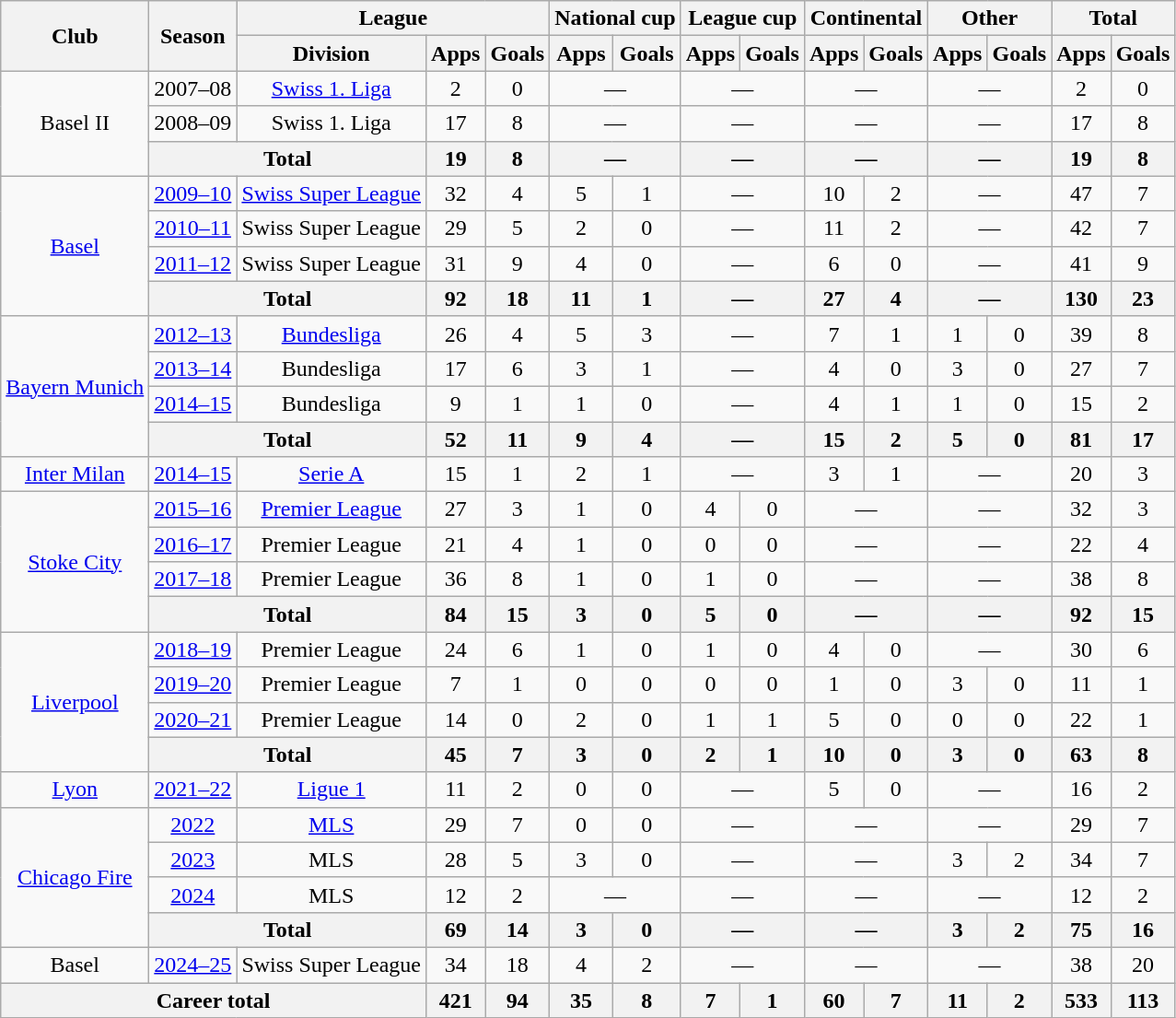<table class="wikitable" style="text-align:center">
<tr>
<th rowspan="2">Club</th>
<th rowspan="2">Season</th>
<th colspan="3">League</th>
<th colspan="2">National cup</th>
<th colspan="2">League cup</th>
<th colspan="2">Continental</th>
<th colspan="2">Other</th>
<th colspan="2">Total</th>
</tr>
<tr>
<th>Division</th>
<th>Apps</th>
<th>Goals</th>
<th>Apps</th>
<th>Goals</th>
<th>Apps</th>
<th>Goals</th>
<th>Apps</th>
<th>Goals</th>
<th>Apps</th>
<th>Goals</th>
<th>Apps</th>
<th>Goals</th>
</tr>
<tr>
<td rowspan="3">Basel II</td>
<td>2007–08</td>
<td><a href='#'>Swiss 1. Liga</a></td>
<td>2</td>
<td>0</td>
<td colspan="2">—</td>
<td colspan="2">—</td>
<td colspan="2">—</td>
<td colspan="2">—</td>
<td>2</td>
<td>0</td>
</tr>
<tr>
<td>2008–09</td>
<td>Swiss 1. Liga</td>
<td>17</td>
<td>8</td>
<td colspan="2">—</td>
<td colspan="2">—</td>
<td colspan="2">—</td>
<td colspan="2">—</td>
<td>17</td>
<td>8</td>
</tr>
<tr>
<th colspan="2">Total</th>
<th>19</th>
<th>8</th>
<th colspan="2">—</th>
<th colspan="2">—</th>
<th colspan="2">—</th>
<th colspan="2">—</th>
<th>19</th>
<th>8</th>
</tr>
<tr>
<td rowspan="4"><a href='#'>Basel</a></td>
<td><a href='#'>2009–10</a></td>
<td><a href='#'>Swiss Super League</a></td>
<td>32</td>
<td>4</td>
<td>5</td>
<td>1</td>
<td colspan="2">—</td>
<td>10</td>
<td>2</td>
<td colspan="2">—</td>
<td>47</td>
<td>7</td>
</tr>
<tr>
<td><a href='#'>2010–11</a></td>
<td>Swiss Super League</td>
<td>29</td>
<td>5</td>
<td>2</td>
<td>0</td>
<td colspan="2">—</td>
<td>11</td>
<td>2</td>
<td colspan="2">—</td>
<td>42</td>
<td>7</td>
</tr>
<tr>
<td><a href='#'>2011–12</a></td>
<td>Swiss Super League</td>
<td>31</td>
<td>9</td>
<td>4</td>
<td>0</td>
<td colspan="2">—</td>
<td>6</td>
<td>0</td>
<td colspan="2">—</td>
<td>41</td>
<td>9</td>
</tr>
<tr>
<th Colspan="2">Total</th>
<th>92</th>
<th>18</th>
<th>11</th>
<th>1</th>
<th colspan="2">—</th>
<th>27</th>
<th>4</th>
<th colspan="2">—</th>
<th>130</th>
<th>23</th>
</tr>
<tr>
<td rowspan="4"><a href='#'>Bayern Munich</a></td>
<td><a href='#'>2012–13</a></td>
<td><a href='#'>Bundesliga</a></td>
<td>26</td>
<td>4</td>
<td>5</td>
<td>3</td>
<td colspan="2">—</td>
<td>7</td>
<td>1</td>
<td>1</td>
<td>0</td>
<td>39</td>
<td>8</td>
</tr>
<tr>
<td><a href='#'>2013–14</a></td>
<td>Bundesliga</td>
<td>17</td>
<td>6</td>
<td>3</td>
<td>1</td>
<td colspan="2">—</td>
<td>4</td>
<td>0</td>
<td>3</td>
<td>0</td>
<td>27</td>
<td>7</td>
</tr>
<tr>
<td><a href='#'>2014–15</a></td>
<td>Bundesliga</td>
<td>9</td>
<td>1</td>
<td>1</td>
<td>0</td>
<td colspan="2">—</td>
<td>4</td>
<td>1</td>
<td>1</td>
<td>0</td>
<td>15</td>
<td>2</td>
</tr>
<tr>
<th Colspan="2">Total</th>
<th>52</th>
<th>11</th>
<th>9</th>
<th>4</th>
<th colspan="2">—</th>
<th>15</th>
<th>2</th>
<th>5</th>
<th>0</th>
<th>81</th>
<th>17</th>
</tr>
<tr>
<td><a href='#'>Inter Milan</a></td>
<td><a href='#'>2014–15</a></td>
<td><a href='#'>Serie A</a></td>
<td>15</td>
<td>1</td>
<td>2</td>
<td>1</td>
<td colspan="2">—</td>
<td>3</td>
<td>1</td>
<td colspan="2">—</td>
<td>20</td>
<td>3</td>
</tr>
<tr>
<td rowspan="4"><a href='#'>Stoke City</a></td>
<td><a href='#'>2015–16</a></td>
<td><a href='#'>Premier League</a></td>
<td>27</td>
<td>3</td>
<td>1</td>
<td>0</td>
<td>4</td>
<td>0</td>
<td colspan="2">—</td>
<td colspan="2">—</td>
<td>32</td>
<td>3</td>
</tr>
<tr>
<td><a href='#'>2016–17</a></td>
<td>Premier League</td>
<td>21</td>
<td>4</td>
<td>1</td>
<td>0</td>
<td>0</td>
<td>0</td>
<td colspan="2">—</td>
<td colspan="2">—</td>
<td>22</td>
<td>4</td>
</tr>
<tr>
<td><a href='#'>2017–18</a></td>
<td>Premier League</td>
<td>36</td>
<td>8</td>
<td>1</td>
<td>0</td>
<td>1</td>
<td>0</td>
<td colspan="2">—</td>
<td colspan="2">—</td>
<td>38</td>
<td>8</td>
</tr>
<tr>
<th colspan="2">Total</th>
<th>84</th>
<th>15</th>
<th>3</th>
<th>0</th>
<th>5</th>
<th>0</th>
<th colspan="2">—</th>
<th colspan="2">—</th>
<th>92</th>
<th>15</th>
</tr>
<tr>
<td rowspan="4"><a href='#'>Liverpool</a></td>
<td><a href='#'>2018–19</a></td>
<td>Premier League</td>
<td>24</td>
<td>6</td>
<td>1</td>
<td>0</td>
<td>1</td>
<td>0</td>
<td>4</td>
<td>0</td>
<td colspan="2">—</td>
<td>30</td>
<td>6</td>
</tr>
<tr>
<td><a href='#'>2019–20</a></td>
<td>Premier League</td>
<td>7</td>
<td>1</td>
<td>0</td>
<td>0</td>
<td>0</td>
<td>0</td>
<td>1</td>
<td>0</td>
<td>3</td>
<td>0</td>
<td>11</td>
<td>1</td>
</tr>
<tr>
<td><a href='#'>2020–21</a></td>
<td>Premier League</td>
<td>14</td>
<td>0</td>
<td>2</td>
<td>0</td>
<td>1</td>
<td>1</td>
<td>5</td>
<td>0</td>
<td>0</td>
<td>0</td>
<td>22</td>
<td>1</td>
</tr>
<tr>
<th colspan="2">Total</th>
<th>45</th>
<th>7</th>
<th>3</th>
<th>0</th>
<th>2</th>
<th>1</th>
<th>10</th>
<th>0</th>
<th>3</th>
<th>0</th>
<th>63</th>
<th>8</th>
</tr>
<tr>
<td><a href='#'>Lyon</a></td>
<td><a href='#'>2021–22</a></td>
<td><a href='#'>Ligue 1</a></td>
<td>11</td>
<td>2</td>
<td>0</td>
<td>0</td>
<td colspan="2">—</td>
<td>5</td>
<td>0</td>
<td colspan="2">—</td>
<td>16</td>
<td>2</td>
</tr>
<tr>
<td rowspan="4"><a href='#'>Chicago Fire</a></td>
<td><a href='#'>2022</a></td>
<td><a href='#'>MLS</a></td>
<td>29</td>
<td>7</td>
<td>0</td>
<td>0</td>
<td colspan="2">—</td>
<td colspan="2">—</td>
<td colspan="2">—</td>
<td>29</td>
<td>7</td>
</tr>
<tr>
<td><a href='#'>2023</a></td>
<td>MLS</td>
<td>28</td>
<td>5</td>
<td>3</td>
<td>0</td>
<td colspan="2">—</td>
<td colspan="2">—</td>
<td>3</td>
<td>2</td>
<td>34</td>
<td>7</td>
</tr>
<tr>
<td><a href='#'>2024</a></td>
<td>MLS</td>
<td>12</td>
<td>2</td>
<td colspan="2">—</td>
<td colspan="2">—</td>
<td colspan="2">—</td>
<td colspan="2">—</td>
<td>12</td>
<td>2</td>
</tr>
<tr>
<th colspan="2">Total</th>
<th>69</th>
<th>14</th>
<th>3</th>
<th>0</th>
<th colspan="2">—</th>
<th colspan="2">—</th>
<th>3</th>
<th>2</th>
<th>75</th>
<th>16</th>
</tr>
<tr>
<td>Basel</td>
<td><a href='#'>2024–25</a></td>
<td>Swiss Super League</td>
<td>34</td>
<td>18</td>
<td>4</td>
<td>2</td>
<td colspan="2">—</td>
<td colspan="2">—</td>
<td colspan="2">—</td>
<td>38</td>
<td>20</td>
</tr>
<tr>
<th colspan="3">Career total</th>
<th>421</th>
<th>94</th>
<th>35</th>
<th>8</th>
<th>7</th>
<th>1</th>
<th>60</th>
<th>7</th>
<th>11</th>
<th>2</th>
<th>533</th>
<th>113</th>
</tr>
</table>
